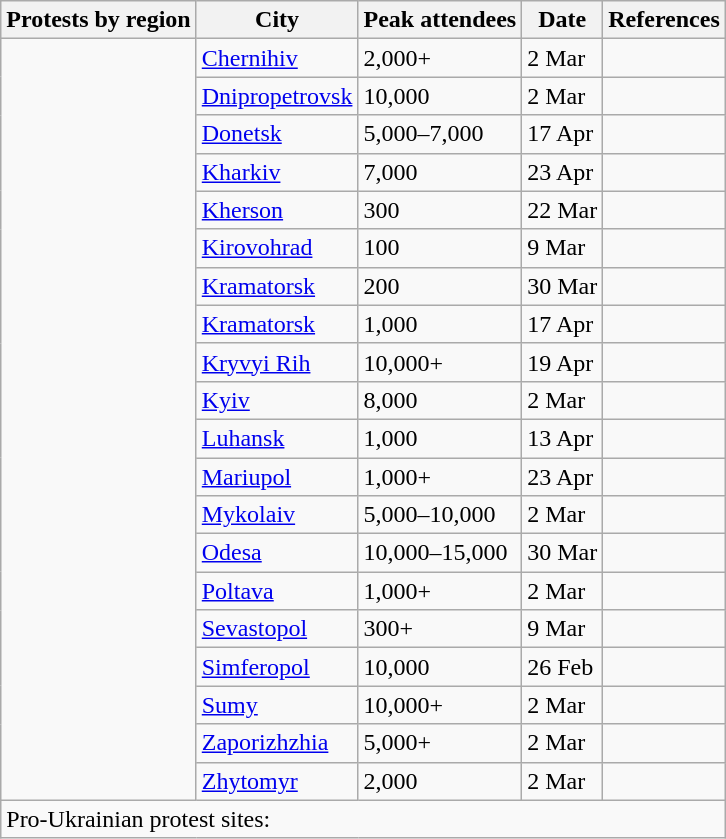<table class="wikitable" style="margin: left">
<tr>
<th>Protests by region</th>
<th>City</th>
<th>Peak attendees</th>
<th>Date</th>
<th>References</th>
</tr>
<tr>
<td rowspan="20"></td>
<td><a href='#'>Chernihiv</a></td>
<td>2,000+</td>
<td>2 Mar</td>
<td></td>
</tr>
<tr>
<td><a href='#'>Dnipropetrovsk</a></td>
<td>10,000</td>
<td>2 Mar</td>
<td></td>
</tr>
<tr>
<td><a href='#'>Donetsk</a></td>
<td>5,000–7,000</td>
<td>17 Apr</td>
<td></td>
</tr>
<tr>
<td><a href='#'>Kharkiv</a></td>
<td>7,000</td>
<td>23 Apr</td>
<td></td>
</tr>
<tr>
<td><a href='#'>Kherson</a></td>
<td>300</td>
<td>22 Mar</td>
<td></td>
</tr>
<tr>
<td><a href='#'>Kirovohrad</a></td>
<td>100</td>
<td>9 Mar</td>
<td></td>
</tr>
<tr>
<td><a href='#'>Kramatorsk</a></td>
<td>200</td>
<td>30 Mar</td>
<td></td>
</tr>
<tr>
<td><a href='#'>Kramatorsk</a></td>
<td>1,000</td>
<td>17 Apr</td>
<td></td>
</tr>
<tr>
<td><a href='#'>Kryvyi Rih</a></td>
<td>10,000+</td>
<td>19 Apr</td>
<td></td>
</tr>
<tr>
<td><a href='#'>Kyiv</a></td>
<td>8,000</td>
<td>2 Mar</td>
<td></td>
</tr>
<tr>
<td><a href='#'>Luhansk</a></td>
<td>1,000</td>
<td>13 Apr</td>
<td></td>
</tr>
<tr>
<td><a href='#'>Mariupol</a></td>
<td>1,000+</td>
<td>23 Apr</td>
<td></td>
</tr>
<tr>
<td><a href='#'>Mykolaiv</a></td>
<td>5,000–10,000</td>
<td>2 Mar</td>
<td></td>
</tr>
<tr>
<td><a href='#'>Odesa</a></td>
<td>10,000–15,000</td>
<td>30 Mar</td>
<td></td>
</tr>
<tr>
<td><a href='#'>Poltava</a></td>
<td>1,000+</td>
<td>2 Mar</td>
<td></td>
</tr>
<tr>
<td><a href='#'>Sevastopol</a></td>
<td>300+</td>
<td>9 Mar</td>
<td></td>
</tr>
<tr>
<td><a href='#'>Simferopol</a></td>
<td>10,000</td>
<td>26 Feb</td>
<td></td>
</tr>
<tr>
<td><a href='#'>Sumy</a></td>
<td>10,000+</td>
<td>2 Mar</td>
<td></td>
</tr>
<tr>
<td><a href='#'>Zaporizhzhia</a></td>
<td>5,000+</td>
<td>2 Mar</td>
<td></td>
</tr>
<tr>
<td><a href='#'>Zhytomyr</a></td>
<td>2,000</td>
<td>2 Mar</td>
<td></td>
</tr>
<tr>
<td colspan="5">Pro-Ukrainian protest sites:         </td>
</tr>
</table>
